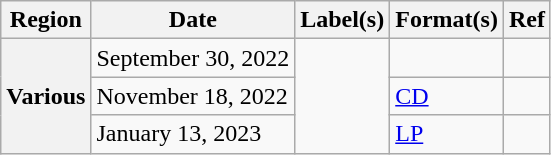<table class="wikitable plainrowheaders">
<tr>
<th scope="col">Region</th>
<th scope="col">Date</th>
<th scope="col">Label(s)</th>
<th scope="col">Format(s)</th>
<th scope="col">Ref</th>
</tr>
<tr>
<th scope="row" rowspan="3">Various</th>
<td>September 30, 2022</td>
<td rowspan="3"></td>
<td></td>
<td style="text-align:center;"></td>
</tr>
<tr>
<td>November 18, 2022</td>
<td><a href='#'>CD</a></td>
<td style="text-align:center;"></td>
</tr>
<tr>
<td>January 13, 2023</td>
<td><a href='#'>LP</a></td>
<td style="text-align:center;"></td>
</tr>
</table>
